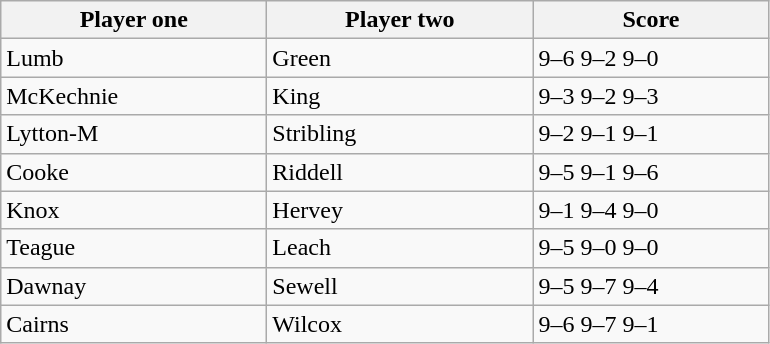<table class="wikitable">
<tr>
<th width=170>Player one</th>
<th width=170>Player two</th>
<th width=150>Score</th>
</tr>
<tr>
<td> Lumb</td>
<td> Green</td>
<td>9–6 9–2 9–0</td>
</tr>
<tr>
<td> McKechnie</td>
<td> King</td>
<td>9–3 9–2 9–3</td>
</tr>
<tr>
<td> Lytton-M</td>
<td> Stribling</td>
<td>9–2 9–1 9–1</td>
</tr>
<tr>
<td> Cooke</td>
<td> Riddell</td>
<td>9–5 9–1 9–6</td>
</tr>
<tr>
<td> Knox</td>
<td> Hervey</td>
<td>9–1 9–4 9–0</td>
</tr>
<tr>
<td> Teague</td>
<td> Leach</td>
<td>9–5 9–0 9–0</td>
</tr>
<tr>
<td> Dawnay</td>
<td> Sewell</td>
<td>9–5 9–7 9–4</td>
</tr>
<tr>
<td> Cairns</td>
<td> Wilcox</td>
<td>9–6 9–7 9–1</td>
</tr>
</table>
